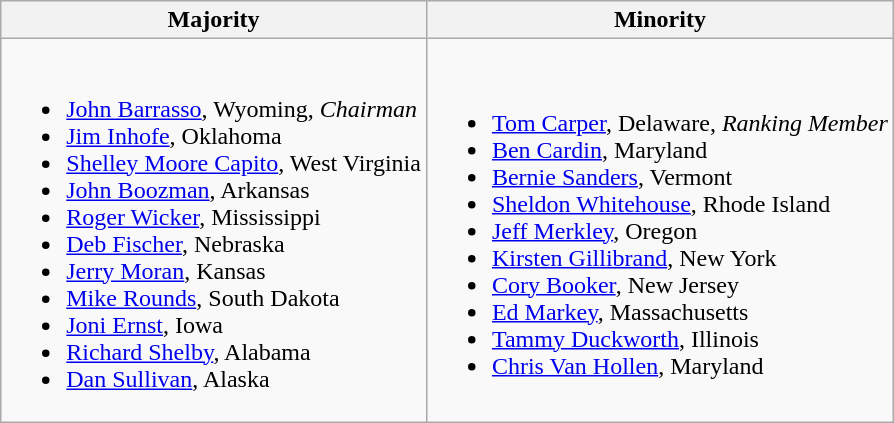<table class=wikitable>
<tr>
<th>Majority</th>
<th>Minority</th>
</tr>
<tr>
<td><br><ul><li><a href='#'>John Barrasso</a>, Wyoming, <em>Chairman</em></li><li><a href='#'>Jim Inhofe</a>, Oklahoma</li><li><a href='#'>Shelley Moore Capito</a>, West Virginia</li><li><a href='#'>John Boozman</a>, Arkansas</li><li><a href='#'>Roger Wicker</a>, Mississippi</li><li><a href='#'>Deb Fischer</a>, Nebraska</li><li><a href='#'>Jerry Moran</a>, Kansas</li><li><a href='#'>Mike Rounds</a>, South Dakota</li><li><a href='#'>Joni Ernst</a>, Iowa</li><li><a href='#'>Richard Shelby</a>, Alabama</li><li><a href='#'>Dan Sullivan</a>, Alaska</li></ul></td>
<td><br><ul><li><a href='#'>Tom Carper</a>, Delaware, <em>Ranking Member</em></li><li><a href='#'>Ben Cardin</a>, Maryland</li><li><span><a href='#'>Bernie Sanders</a>, Vermont</span></li><li><a href='#'>Sheldon Whitehouse</a>, Rhode Island</li><li><a href='#'>Jeff Merkley</a>, Oregon</li><li><a href='#'>Kirsten Gillibrand</a>, New York</li><li><a href='#'>Cory Booker</a>, New Jersey</li><li><a href='#'>Ed Markey</a>, Massachusetts</li><li><a href='#'>Tammy Duckworth</a>, Illinois</li><li><a href='#'>Chris Van Hollen</a>, Maryland</li></ul></td>
</tr>
</table>
